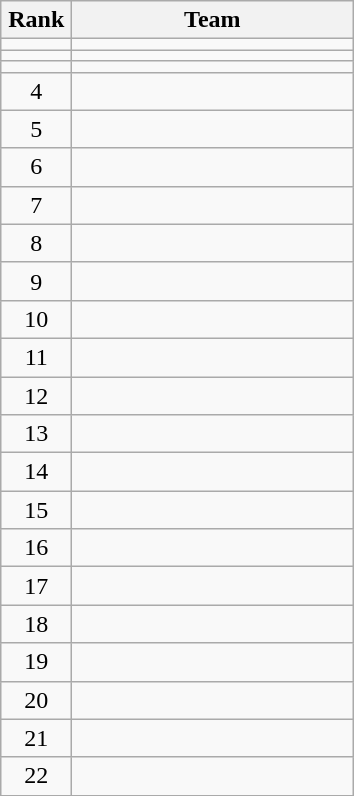<table class="wikitable" style="text-align: center;">
<tr>
<th width=40>Rank</th>
<th width=180>Team</th>
</tr>
<tr>
<td></td>
<td align=left></td>
</tr>
<tr>
<td></td>
<td align=left></td>
</tr>
<tr>
<td></td>
<td align=left></td>
</tr>
<tr>
<td>4</td>
<td align=left></td>
</tr>
<tr>
<td>5</td>
<td align=left></td>
</tr>
<tr>
<td>6</td>
<td align=left></td>
</tr>
<tr>
<td>7</td>
<td align=left></td>
</tr>
<tr>
<td>8</td>
<td align=left></td>
</tr>
<tr>
<td>9</td>
<td align=left></td>
</tr>
<tr>
<td>10</td>
<td align=left></td>
</tr>
<tr>
<td>11</td>
<td align=left></td>
</tr>
<tr>
<td>12</td>
<td align=left></td>
</tr>
<tr>
<td>13</td>
<td align=left></td>
</tr>
<tr>
<td>14</td>
<td align=left></td>
</tr>
<tr>
<td>15</td>
<td align=left></td>
</tr>
<tr>
<td>16</td>
<td align=left></td>
</tr>
<tr>
<td>17</td>
<td align=left></td>
</tr>
<tr>
<td>18</td>
<td align=left></td>
</tr>
<tr>
<td>19</td>
<td align=left></td>
</tr>
<tr>
<td>20</td>
<td align=left></td>
</tr>
<tr>
<td>21</td>
<td align=left></td>
</tr>
<tr>
<td>22</td>
<td align=left></td>
</tr>
</table>
